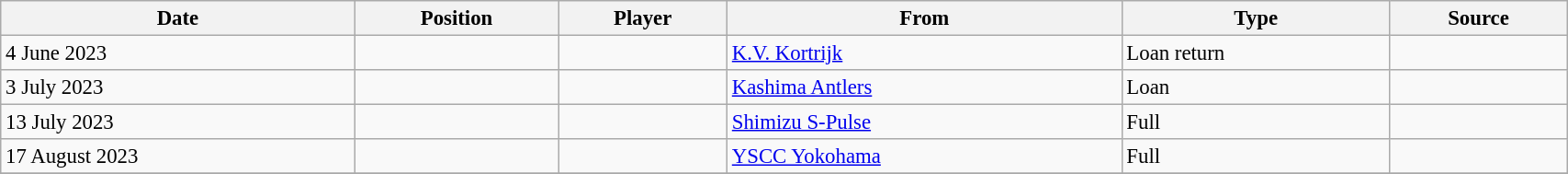<table class="wikitable sortable" style="width:90%; text-align:center; font-size:95%; text-align:left;">
<tr>
<th>Date</th>
<th>Position</th>
<th>Player</th>
<th>From</th>
<th>Type</th>
<th>Source</th>
</tr>
<tr>
<td>4 June 2023</td>
<td></td>
<td></td>
<td> <a href='#'>K.V. Kortrijk</a></td>
<td>Loan return</td>
<td></td>
</tr>
<tr>
<td>3 July 2023</td>
<td></td>
<td></td>
<td> <a href='#'>Kashima Antlers</a></td>
<td>Loan</td>
<td></td>
</tr>
<tr>
<td>13 July 2023</td>
<td></td>
<td></td>
<td> <a href='#'>Shimizu S-Pulse</a></td>
<td>Full</td>
<td></td>
</tr>
<tr>
<td>17 August 2023</td>
<td></td>
<td></td>
<td> <a href='#'>YSCC Yokohama</a></td>
<td>Full</td>
<td></td>
</tr>
<tr>
</tr>
</table>
